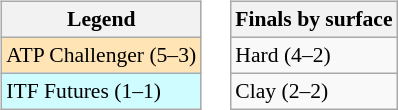<table>
<tr valign=top>
<td><br><table class=wikitable style=font-size:90%>
<tr>
<th>Legend</th>
</tr>
<tr bgcolor=moccasin>
<td>ATP Challenger (5–3)</td>
</tr>
<tr bgcolor=cffcff>
<td>ITF Futures (1–1)</td>
</tr>
</table>
</td>
<td><br><table class=wikitable style=font-size:90%>
<tr>
<th>Finals by surface</th>
</tr>
<tr>
<td>Hard (4–2)</td>
</tr>
<tr>
<td>Clay (2–2)</td>
</tr>
</table>
</td>
</tr>
</table>
